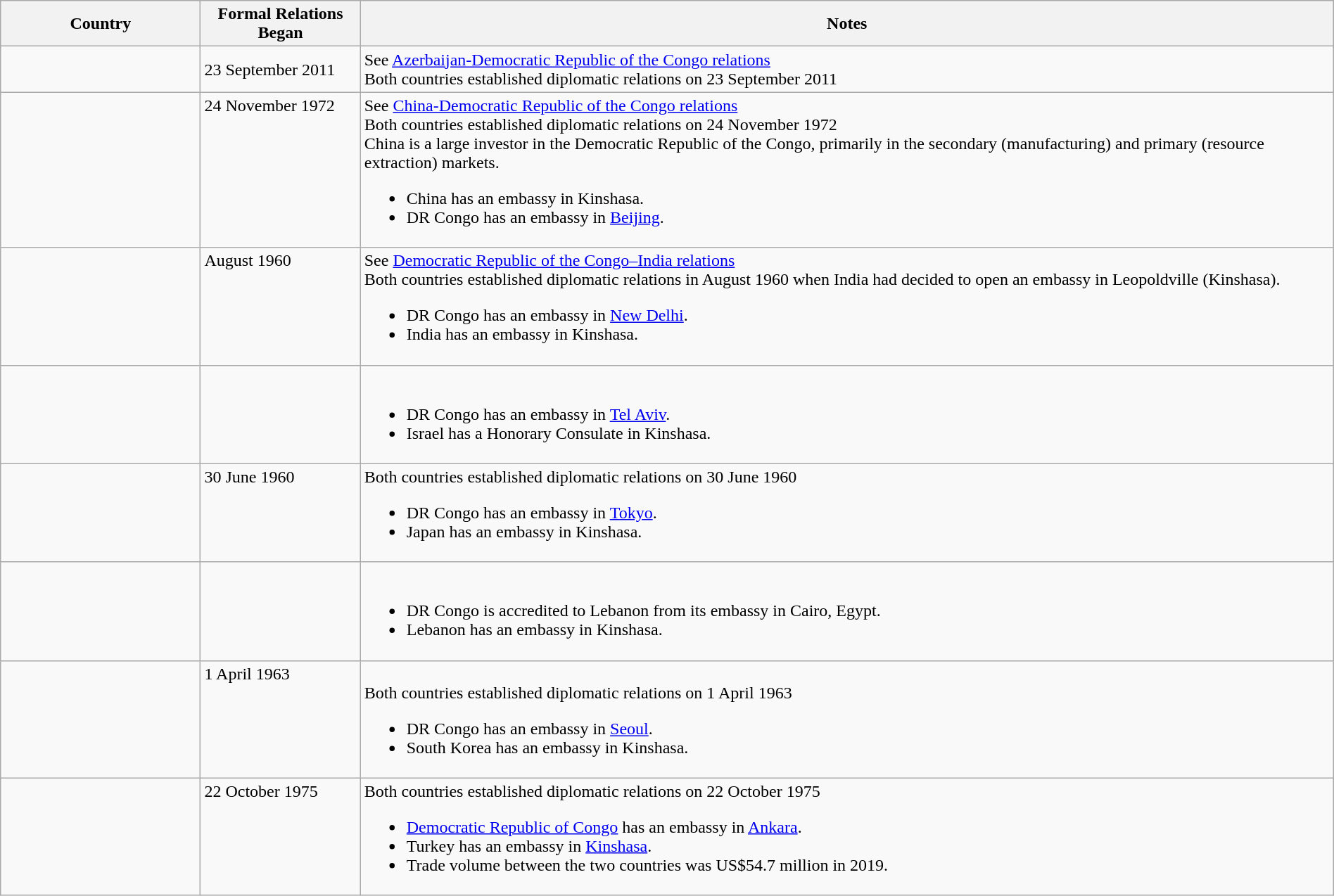<table class="wikitable sortable" style="width:100%; margin:auto;">
<tr>
<th style="width:15%;">Country</th>
<th style="width:12%;">Formal Relations Began</th>
<th>Notes</th>
</tr>
<tr>
<td></td>
<td>23 September 2011</td>
<td>See <a href='#'>Azerbaijan-Democratic Republic of the Congo relations</a><br>Both countries established diplomatic relations on 23 September 2011</td>
</tr>
<tr valign="top">
<td></td>
<td>24 November 1972</td>
<td>See <a href='#'>China-Democratic Republic of the Congo relations</a><br>Both countries established diplomatic relations on 24 November 1972<br>China is a large investor in the Democratic Republic of the Congo, primarily in the secondary (manufacturing) and primary (resource extraction) markets.<ul><li>China has an embassy in Kinshasa.</li><li>DR Congo has an embassy in <a href='#'>Beijing</a>.</li></ul></td>
</tr>
<tr valign="top">
<td></td>
<td>August 1960</td>
<td>See <a href='#'>Democratic Republic of the Congo–India relations</a><br>Both countries established diplomatic relations in August 1960 when India had decided to open an embassy in Leopoldville (Kinshasa).<ul><li>DR Congo has an embassy in <a href='#'>New Delhi</a>.</li><li>India has an embassy in Kinshasa.</li></ul></td>
</tr>
<tr valign="top">
<td></td>
<td></td>
<td><br><ul><li>DR Congo has an embassy in <a href='#'>Tel Aviv</a>.</li><li>Israel has a Honorary Consulate in Kinshasa.</li></ul></td>
</tr>
<tr valign="top">
<td></td>
<td>30 June 1960</td>
<td>Both countries established diplomatic relations on 30 June 1960<br><ul><li>DR Congo has an embassy in <a href='#'>Tokyo</a>.</li><li>Japan has an embassy in Kinshasa.</li></ul></td>
</tr>
<tr valign="top">
<td></td>
<td></td>
<td><br><ul><li>DR Congo is accredited to Lebanon from its embassy in Cairo, Egypt.</li><li>Lebanon has an embassy in Kinshasa.</li></ul></td>
</tr>
<tr valign="top">
<td></td>
<td>1 April 1963</td>
<td><br>Both countries established diplomatic relations on 1 April 1963<ul><li>DR Congo has an embassy in <a href='#'>Seoul</a>.</li><li>South Korea has an embassy in Kinshasa.</li></ul></td>
</tr>
<tr valign="top">
<td></td>
<td>22 October 1975</td>
<td>Both countries established diplomatic relations on 22 October 1975<br><ul><li><a href='#'>Democratic Republic of Congo</a> has an embassy in <a href='#'>Ankara</a>.</li><li>Turkey has an embassy in <a href='#'>Kinshasa</a>.</li><li>Trade volume between the two countries was US$54.7 million in 2019.</li></ul></td>
</tr>
</table>
